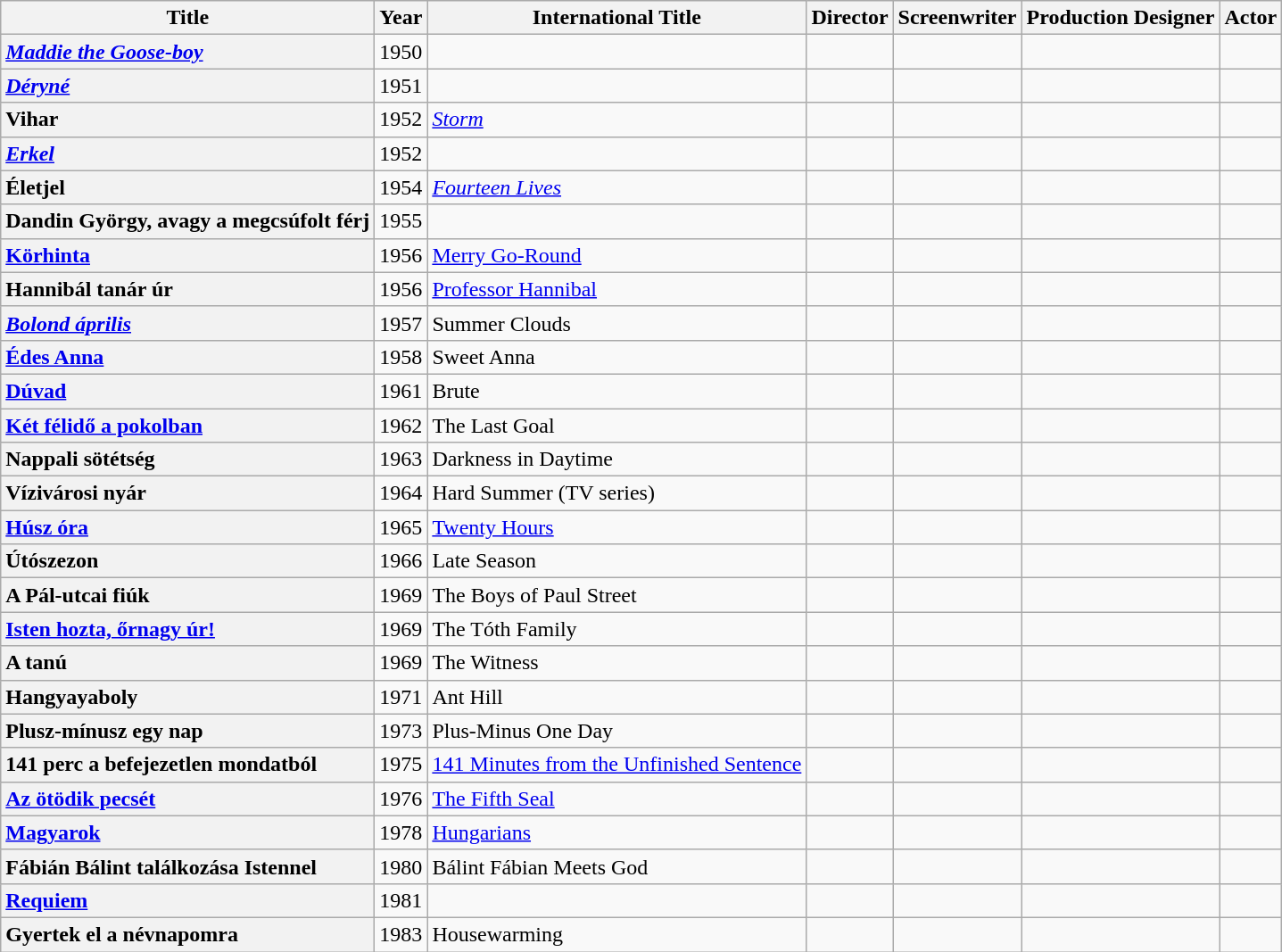<table class="wikitable sortable plainrowheaders">
<tr>
<th scope="col">Title</th>
<th scope="col">Year</th>
<th scope="col">International Title</th>
<th>Director</th>
<th>Screenwriter</th>
<th>Production Designer</th>
<th>Actor</th>
</tr>
<tr>
<th style="text-align:left;"><em><a href='#'>Maddie the Goose-boy</a></em></th>
<td>1950</td>
<td></td>
<td></td>
<td></td>
<td></td>
<td></td>
</tr>
<tr>
<th style="text-align:left;"><em><a href='#'>Déryné</a></em></th>
<td>1951</td>
<td></td>
<td></td>
<td></td>
<td></td>
</tr>
<tr>
<th style="text-align:left;">Vihar</th>
<td>1952</td>
<td><em><a href='#'>Storm</a></em></td>
<td></td>
<td></td>
<td></td>
<td></td>
</tr>
<tr>
<th style="text-align:left;"><em><a href='#'>Erkel</a></em></th>
<td>1952</td>
<td></td>
<td></td>
<td></td>
<td></td>
<td></td>
</tr>
<tr>
<th style="text-align:left;">Életjel</th>
<td>1954</td>
<td><em><a href='#'>Fourteen Lives</a></em></td>
<td></td>
<td></td>
<td></td>
<td></td>
</tr>
<tr>
<th style="text-align:left;">Dandin György, avagy a megcsúfolt férj</th>
<td>1955</td>
<td></td>
<td></td>
<td></td>
<td></td>
<td></td>
</tr>
<tr>
<th style="text-align:left;"><a href='#'>Körhinta</a></th>
<td>1956</td>
<td><a href='#'>Merry Go-Round</a></td>
<td></td>
<td></td>
<td></td>
<td></td>
</tr>
<tr>
<th style="text-align:left;">Hannibál tanár úr</th>
<td>1956</td>
<td><a href='#'>Professor Hannibal</a></td>
<td></td>
<td></td>
<td></td>
<td></td>
</tr>
<tr>
<th style="text-align:left;"><em><a href='#'>Bolond április</a></em></th>
<td>1957</td>
<td>Summer Clouds</td>
<td></td>
<td></td>
<td></td>
<td></td>
</tr>
<tr>
<th style="text-align:left;"><a href='#'>Édes Anna</a></th>
<td>1958</td>
<td>Sweet Anna</td>
<td></td>
<td></td>
<td></td>
<td></td>
</tr>
<tr>
<th style="text-align:left;"><a href='#'>Dúvad</a></th>
<td>1961</td>
<td>Brute</td>
<td></td>
<td></td>
<td></td>
<td></td>
</tr>
<tr>
<th style="text-align:left;"><a href='#'>Két félidő a pokolban</a></th>
<td>1962</td>
<td>The Last Goal</td>
<td></td>
<td></td>
<td></td>
<td></td>
</tr>
<tr>
<th style="text-align:left;">Nappali sötétség</th>
<td>1963</td>
<td>Darkness in Daytime</td>
<td></td>
<td></td>
<td></td>
<td></td>
</tr>
<tr>
<th style="text-align:left;">Vízivárosi nyár</th>
<td>1964</td>
<td>Hard Summer (TV series)</td>
<td></td>
<td></td>
<td></td>
<td></td>
</tr>
<tr>
<th style="text-align:left;"><a href='#'>Húsz óra</a></th>
<td>1965</td>
<td><a href='#'>Twenty Hours</a></td>
<td></td>
<td></td>
<td></td>
<td></td>
</tr>
<tr>
<th style="text-align:left;">Útószezon</th>
<td>1966</td>
<td>Late Season</td>
<td></td>
<td></td>
<td></td>
<td></td>
</tr>
<tr>
<th style="text-align:left;">A Pál-utcai fiúk</th>
<td>1969</td>
<td>The Boys of Paul Street</td>
<td></td>
<td></td>
<td></td>
<td></td>
</tr>
<tr>
<th style="text-align:left;"><a href='#'>Isten hozta, őrnagy úr!</a></th>
<td>1969</td>
<td>The Tóth Family</td>
<td></td>
<td></td>
<td></td>
<td></td>
</tr>
<tr>
<th style="text-align:left;">A tanú</th>
<td>1969</td>
<td>The Witness</td>
<td></td>
<td></td>
<td></td>
<td></td>
</tr>
<tr>
<th style="text-align:left;">Hangyayaboly</th>
<td>1971</td>
<td>Ant Hill</td>
<td></td>
<td></td>
<td></td>
<td></td>
</tr>
<tr>
<th style="text-align:left;">Plusz-mínusz egy nap</th>
<td>1973</td>
<td>Plus-Minus One Day</td>
<td></td>
<td></td>
<td></td>
<td></td>
</tr>
<tr>
<th style="text-align:left;">141 perc a befejezetlen mondatból</th>
<td>1975</td>
<td><a href='#'>141 Minutes from the Unfinished Sentence</a></td>
<td></td>
<td></td>
<td></td>
<td></td>
</tr>
<tr>
<th style="text-align:left;"><a href='#'>Az ötödik pecsét</a></th>
<td>1976</td>
<td><a href='#'>The Fifth Seal</a></td>
<td></td>
<td></td>
<td></td>
<td></td>
</tr>
<tr>
<th style="text-align:left;"><a href='#'>Magyarok</a></th>
<td>1978</td>
<td><a href='#'>Hungarians</a></td>
<td></td>
<td></td>
<td></td>
<td></td>
</tr>
<tr>
<th style="text-align:left;">Fábián Bálint találkozása Istennel</th>
<td>1980</td>
<td>Bálint Fábian Meets God</td>
<td></td>
<td></td>
<td></td>
<td></td>
</tr>
<tr>
<th style="text-align:left;"><a href='#'>Requiem</a></th>
<td>1981</td>
<td></td>
<td></td>
<td></td>
<td></td>
<td></td>
</tr>
<tr>
<th style="text-align:left;">Gyertek el a névnapomra</th>
<td>1983</td>
<td>Housewarming</td>
<td></td>
<td></td>
<td></td>
<td></td>
</tr>
</table>
